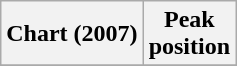<table class="wikitable sortable plainrowheaders" style="text-align:center;">
<tr>
<th scope="col">Chart (2007)</th>
<th scope="col">Peak<br> position</th>
</tr>
<tr>
</tr>
</table>
